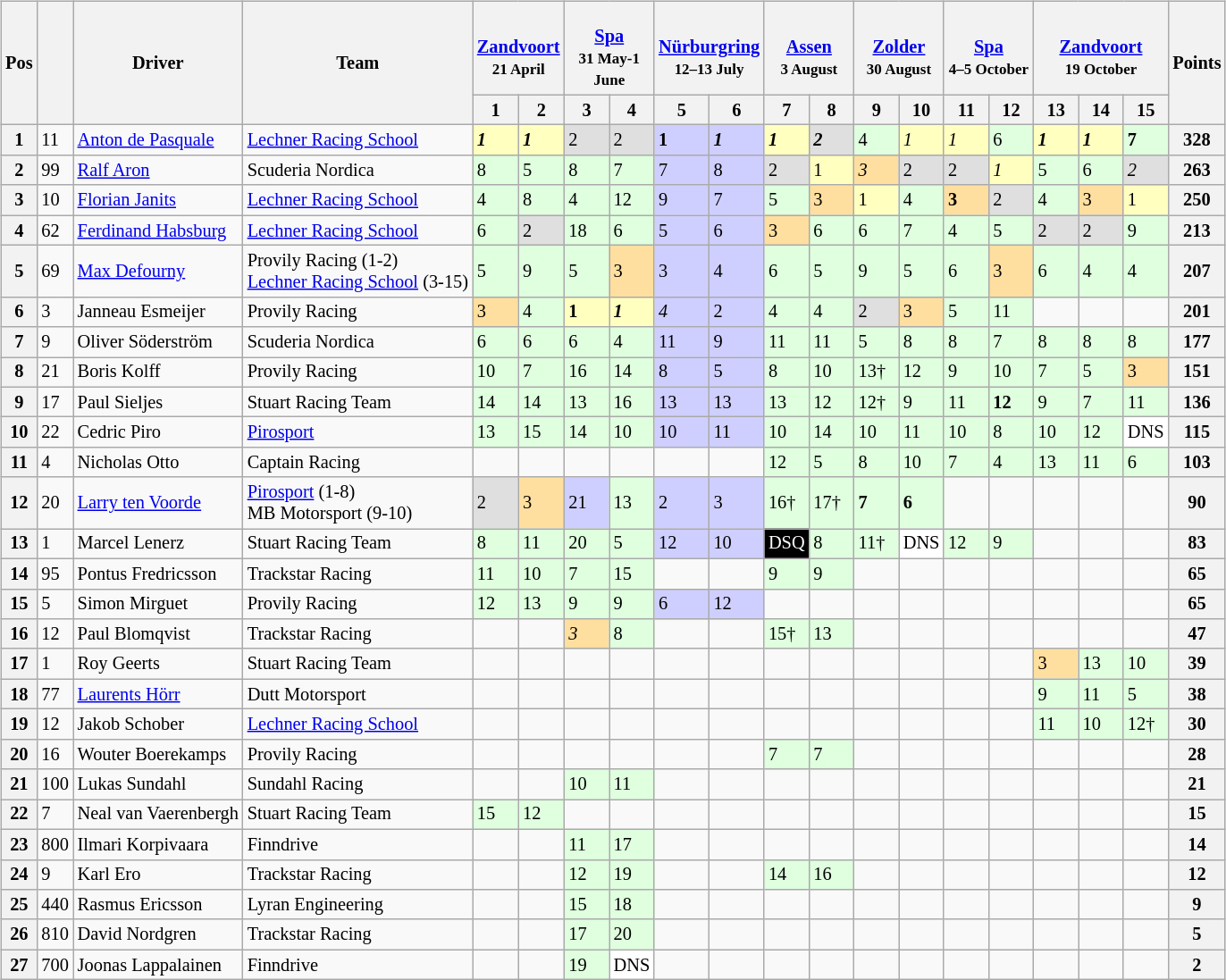<table>
<tr>
<td><br><table class="wikitable" style="font-size:85%">
<tr>
<th rowspan=2>Pos</th>
<th rowspan=2></th>
<th rowspan=2>Driver</th>
<th rowspan=2>Team</th>
<th colspan=2><br><a href='#'>Zandvoort</a><br><small>21 April</small></th>
<th colspan=2><br><a href='#'>Spa</a><br><small>31 May-1 June</small></th>
<th colspan=2><br><a href='#'>Nürburgring</a><br><small>12–13 July</small></th>
<th colspan=2><br><a href='#'>Assen</a><br><small>3 August</small></th>
<th colspan=2><br><a href='#'>Zolder</a><br><small>30 August</small></th>
<th colspan=2><br><a href='#'>Spa</a><br><small>4–5 October</small></th>
<th colspan=3><br><a href='#'>Zandvoort</a><br><small>19 October</small></th>
<th rowspan=2>Points</th>
</tr>
<tr>
<th width="27">1</th>
<th width="27">2</th>
<th width="27">3</th>
<th width="27">4</th>
<th width="27">5</th>
<th width="27">6</th>
<th width="27">7</th>
<th width="27">8</th>
<th width="27">9</th>
<th width="27">10</th>
<th width="27">11</th>
<th width="27">12</th>
<th width="27">13</th>
<th width="27">14</th>
<th width="27">15</th>
</tr>
<tr>
<th>1</th>
<td>11</td>
<td> <a href='#'>Anton de Pasquale</a></td>
<td><a href='#'>Lechner Racing School</a></td>
<td style="background:#FFFFBF;"><strong><em>1</em></strong></td>
<td style="background:#FFFFBF;"><strong><em>1</em></strong></td>
<td style="background:#DFDFDF;">2</td>
<td style="background:#DFDFDF;">2</td>
<td style="background:#CFCFFF;"><strong>1</strong></td>
<td style="background:#CFCFFF;"><strong><em>1</em></strong></td>
<td style="background:#FFFFBF;"><strong><em>1</em></strong></td>
<td style="background:#DFDFDF;"><strong><em>2</em></strong></td>
<td style="background:#DFFFDF;">4</td>
<td style="background:#FFFFBF;"><em>1</em></td>
<td style="background:#FFFFBF;"><em>1</em></td>
<td style="background:#DFFFDF;">6</td>
<td style="background:#FFFFBF;"><strong><em>1</em></strong></td>
<td style="background:#FFFFBF;"><strong><em>1</em></strong></td>
<td style="background:#DFFFDF;"><strong>7</strong></td>
<th>328</th>
</tr>
<tr>
<th>2</th>
<td>99</td>
<td> <a href='#'>Ralf Aron</a></td>
<td>Scuderia Nordica</td>
<td style="background:#DFFFDF;">8</td>
<td style="background:#DFFFDF;">5</td>
<td style="background:#DFFFDF;">8</td>
<td style="background:#DFFFDF;">7</td>
<td style="background:#CFCFFF;">7</td>
<td style="background:#CFCFFF;">8</td>
<td style="background:#DFDFDF;">2</td>
<td style="background:#FFFFBF;">1</td>
<td style="background:#FFDF9F;"><em>3</em></td>
<td style="background:#DFDFDF;">2</td>
<td style="background:#DFDFDF;">2</td>
<td style="background:#FFFFBF;"><em>1</em></td>
<td style="background:#DFFFDF;">5</td>
<td style="background:#DFFFDF;">6</td>
<td style="background:#DFDFDF;"><em>2</em></td>
<th>263</th>
</tr>
<tr>
<th>3</th>
<td>10</td>
<td> <a href='#'>Florian Janits</a></td>
<td><a href='#'>Lechner Racing School</a></td>
<td style="background:#DFFFDF;">4</td>
<td style="background:#DFFFDF;">8</td>
<td style="background:#DFFFDF;">4</td>
<td style="background:#DFFFDF;">12</td>
<td style="background:#CFCFFF;">9</td>
<td style="background:#CFCFFF;">7</td>
<td style="background:#DFFFDF;">5</td>
<td style="background:#FFDF9F;">3</td>
<td style="background:#FFFFBF;">1</td>
<td style="background:#DFFFDF;">4</td>
<td style="background:#FFDF9F;"><strong>3</strong></td>
<td style="background:#DFDFDF;">2</td>
<td style="background:#DFFFDF;">4</td>
<td style="background:#FFDF9F;">3</td>
<td style="background:#FFFFBF;">1</td>
<th>250</th>
</tr>
<tr>
<th>4</th>
<td>62</td>
<td> <a href='#'>Ferdinand Habsburg</a></td>
<td><a href='#'>Lechner Racing School</a></td>
<td style="background:#DFFFDF;">6</td>
<td style="background:#DFDFDF;">2</td>
<td style="background:#DFFFDF;">18</td>
<td style="background:#DFFFDF;">6</td>
<td style="background:#CFCFFF;">5</td>
<td style="background:#CFCFFF;">6</td>
<td style="background:#FFDF9F;">3</td>
<td style="background:#DFFFDF;">6</td>
<td style="background:#DFFFDF;">6</td>
<td style="background:#DFFFDF;">7</td>
<td style="background:#DFFFDF;">4</td>
<td style="background:#DFFFDF;">5</td>
<td style="background:#DFDFDF;">2</td>
<td style="background:#DFDFDF;">2</td>
<td style="background:#DFFFDF;">9</td>
<th>213</th>
</tr>
<tr>
<th>5</th>
<td>69</td>
<td> <a href='#'>Max Defourny</a></td>
<td>Provily Racing (1-2)<br><a href='#'>Lechner Racing School</a> (3-15)</td>
<td style="background:#DFFFDF;">5</td>
<td style="background:#DFFFDF;">9</td>
<td style="background:#DFFFDF;">5</td>
<td style="background:#FFDF9F;">3</td>
<td style="background:#CFCFFF;">3</td>
<td style="background:#CFCFFF;">4</td>
<td style="background:#DFFFDF;">6</td>
<td style="background:#DFFFDF;">5</td>
<td style="background:#DFFFDF;">9</td>
<td style="background:#DFFFDF;">5</td>
<td style="background:#DFFFDF;">6</td>
<td style="background:#FFDF9F;">3</td>
<td style="background:#DFFFDF;">6</td>
<td style="background:#DFFFDF;">4</td>
<td style="background:#DFFFDF;">4</td>
<th>207</th>
</tr>
<tr>
<th>6</th>
<td>3</td>
<td> Janneau Esmeijer</td>
<td>Provily Racing</td>
<td style="background:#FFDF9F;">3</td>
<td style="background:#DFFFDF;">4</td>
<td style="background:#FFFFBF;"><strong>1</strong></td>
<td style="background:#FFFFBF;"><strong><em>1</em></strong></td>
<td style="background:#CFCFFF;"><em>4</em></td>
<td style="background:#CFCFFF;">2</td>
<td style="background:#DFFFDF;">4</td>
<td style="background:#DFFFDF;">4</td>
<td style="background:#DFDFDF;">2</td>
<td style="background:#FFDF9F;">3</td>
<td style="background:#DFFFDF;">5</td>
<td style="background:#DFFFDF;">11</td>
<td></td>
<td></td>
<td></td>
<th>201</th>
</tr>
<tr>
<th>7</th>
<td>9</td>
<td> Oliver Söderström</td>
<td>Scuderia Nordica</td>
<td style="background:#DFFFDF;">6</td>
<td style="background:#DFFFDF;">6</td>
<td style="background:#DFFFDF;">6</td>
<td style="background:#DFFFDF;">4</td>
<td style="background:#CFCFFF;">11</td>
<td style="background:#CFCFFF;">9</td>
<td style="background:#DFFFDF;">11</td>
<td style="background:#DFFFDF;">11</td>
<td style="background:#DFFFDF;">5</td>
<td style="background:#DFFFDF;">8</td>
<td style="background:#DFFFDF;">8</td>
<td style="background:#DFFFDF;">7</td>
<td style="background:#DFFFDF;">8</td>
<td style="background:#DFFFDF;">8</td>
<td style="background:#DFFFDF;">8</td>
<th>177</th>
</tr>
<tr>
<th>8</th>
<td>21</td>
<td> Boris Kolff</td>
<td>Provily Racing</td>
<td style="background:#DFFFDF;">10</td>
<td style="background:#DFFFDF;">7</td>
<td style="background:#DFFFDF;">16</td>
<td style="background:#DFFFDF;">14</td>
<td style="background:#CFCFFF;">8</td>
<td style="background:#CFCFFF;">5</td>
<td style="background:#DFFFDF;">8</td>
<td style="background:#DFFFDF;">10</td>
<td style="background:#DFFFDF;">13†</td>
<td style="background:#DFFFDF;">12</td>
<td style="background:#DFFFDF;">9</td>
<td style="background:#DFFFDF;">10</td>
<td style="background:#DFFFDF;">7</td>
<td style="background:#DFFFDF;">5</td>
<td style="background:#FFDF9F;">3</td>
<th>151</th>
</tr>
<tr>
<th>9</th>
<td>17</td>
<td> Paul Sieljes</td>
<td>Stuart Racing Team</td>
<td style="background:#DFFFDF;">14</td>
<td style="background:#DFFFDF;">14</td>
<td style="background:#DFFFDF;">13</td>
<td style="background:#DFFFDF;">16</td>
<td style="background:#CFCFFF;">13</td>
<td style="background:#CFCFFF;">13</td>
<td style="background:#DFFFDF;">13</td>
<td style="background:#DFFFDF;">12</td>
<td style="background:#DFFFDF;">12†</td>
<td style="background:#DFFFDF;">9</td>
<td style="background:#DFFFDF;">11</td>
<td style="background:#DFFFDF;"><strong>12</strong></td>
<td style="background:#DFFFDF;">9</td>
<td style="background:#DFFFDF;">7</td>
<td style="background:#DFFFDF;">11</td>
<th>136</th>
</tr>
<tr>
<th>10</th>
<td>22</td>
<td> Cedric Piro</td>
<td><a href='#'>Pirosport</a></td>
<td style="background:#DFFFDF;">13</td>
<td style="background:#DFFFDF;">15</td>
<td style="background:#DFFFDF;">14</td>
<td style="background:#DFFFDF;">10</td>
<td style="background:#CFCFFF;">10</td>
<td style="background:#CFCFFF;">11</td>
<td style="background:#DFFFDF;">10</td>
<td style="background:#DFFFDF;">14</td>
<td style="background:#DFFFDF;">10</td>
<td style="background:#DFFFDF;">11</td>
<td style="background:#DFFFDF;">10</td>
<td style="background:#DFFFDF;">8</td>
<td style="background:#DFFFDF;">10</td>
<td style="background:#DFFFDF;">12</td>
<td style="background:#FFFFFF;">DNS</td>
<th>115</th>
</tr>
<tr>
<th>11</th>
<td>4</td>
<td> Nicholas Otto</td>
<td>Captain Racing</td>
<td></td>
<td></td>
<td></td>
<td></td>
<td></td>
<td></td>
<td style="background:#DFFFDF;">12</td>
<td style="background:#DFFFDF;">5</td>
<td style="background:#DFFFDF;">8</td>
<td style="background:#DFFFDF;">10</td>
<td style="background:#DFFFDF;">7</td>
<td style="background:#DFFFDF;">4</td>
<td style="background:#DFFFDF;">13</td>
<td style="background:#DFFFDF;">11</td>
<td style="background:#DFFFDF;">6</td>
<th>103</th>
</tr>
<tr>
<th>12</th>
<td>20</td>
<td> <a href='#'>Larry ten Voorde</a></td>
<td><a href='#'>Pirosport</a> (1-8)<br>MB Motorsport (9-10)</td>
<td style="background:#DFDFDF;">2</td>
<td style="background:#FFDF9F;">3</td>
<td style="background:#CFCFFF;">21</td>
<td style="background:#DFFFDF;">13</td>
<td style="background:#CFCFFF;">2</td>
<td style="background:#CFCFFF;">3</td>
<td style="background:#DFFFDF;">16†</td>
<td style="background:#DFFFDF;">17†</td>
<td style="background:#DFFFDF;"><strong>7</strong></td>
<td style="background:#DFFFDF;"><strong>6</strong></td>
<td></td>
<td></td>
<td></td>
<td></td>
<td></td>
<th>90</th>
</tr>
<tr>
<th>13</th>
<td>1</td>
<td> Marcel Lenerz</td>
<td>Stuart Racing Team</td>
<td style="background:#DFFFDF;">8</td>
<td style="background:#DFFFDF;">11</td>
<td style="background:#DFFFDF;">20</td>
<td style="background:#DFFFDF;">5</td>
<td style="background:#CFCFFF;">12</td>
<td style="background:#CFCFFF;">10</td>
<td style="background:#000000; color:white;">DSQ</td>
<td style="background:#DFFFDF;">8</td>
<td style="background:#DFFFDF;">11†</td>
<td style="background:#FFFFFF;">DNS</td>
<td style="background:#DFFFDF;">12</td>
<td style="background:#DFFFDF;">9</td>
<td></td>
<td></td>
<td></td>
<th>83</th>
</tr>
<tr>
<th>14</th>
<td>95</td>
<td> Pontus Fredricsson</td>
<td>Trackstar Racing</td>
<td style="background:#DFFFDF;">11</td>
<td style="background:#DFFFDF;">10</td>
<td style="background:#DFFFDF;">7</td>
<td style="background:#DFFFDF;">15</td>
<td></td>
<td></td>
<td style="background:#DFFFDF;">9</td>
<td style="background:#DFFFDF;">9</td>
<td></td>
<td></td>
<td></td>
<td></td>
<td></td>
<td></td>
<td></td>
<th>65</th>
</tr>
<tr>
<th>15</th>
<td>5</td>
<td> Simon Mirguet</td>
<td>Provily Racing</td>
<td style="background:#DFFFDF;">12</td>
<td style="background:#DFFFDF;">13</td>
<td style="background:#DFFFDF;">9</td>
<td style="background:#DFFFDF;">9</td>
<td style="background:#CFCFFF;">6</td>
<td style="background:#CFCFFF;">12</td>
<td></td>
<td></td>
<td></td>
<td></td>
<td></td>
<td></td>
<td></td>
<td></td>
<td></td>
<th>65</th>
</tr>
<tr>
<th>16</th>
<td>12</td>
<td> Paul Blomqvist</td>
<td>Trackstar Racing</td>
<td></td>
<td></td>
<td style="background:#FFDF9F;"><em>3</em></td>
<td style="background:#DFFFDF;">8</td>
<td></td>
<td></td>
<td style="background:#DFFFDF;">15†</td>
<td style="background:#DFFFDF;">13</td>
<td></td>
<td></td>
<td></td>
<td></td>
<td></td>
<td></td>
<td></td>
<th>47</th>
</tr>
<tr>
<th>17</th>
<td>1</td>
<td> Roy Geerts</td>
<td>Stuart Racing Team</td>
<td></td>
<td></td>
<td></td>
<td></td>
<td></td>
<td></td>
<td></td>
<td></td>
<td></td>
<td></td>
<td></td>
<td></td>
<td style="background:#FFDF9F;">3</td>
<td style="background:#DFFFDF;">13</td>
<td style="background:#DFFFDF;">10</td>
<th>39</th>
</tr>
<tr>
<th>18</th>
<td>77</td>
<td> <a href='#'>Laurents Hörr</a></td>
<td>Dutt Motorsport</td>
<td></td>
<td></td>
<td></td>
<td></td>
<td></td>
<td></td>
<td></td>
<td></td>
<td></td>
<td></td>
<td></td>
<td></td>
<td style="background:#DFFFDF;">9</td>
<td style="background:#DFFFDF;">11</td>
<td style="background:#DFFFDF;">5</td>
<th>38</th>
</tr>
<tr>
<th>19</th>
<td>12</td>
<td> Jakob Schober</td>
<td><a href='#'>Lechner Racing School</a></td>
<td></td>
<td></td>
<td></td>
<td></td>
<td></td>
<td></td>
<td></td>
<td></td>
<td></td>
<td></td>
<td></td>
<td></td>
<td style="background:#DFFFDF;">11</td>
<td style="background:#DFFFDF;">10</td>
<td style="background:#DFFFDF;">12†</td>
<th>30</th>
</tr>
<tr>
<th>20</th>
<td>16</td>
<td> Wouter Boerekamps</td>
<td>Provily Racing</td>
<td></td>
<td></td>
<td></td>
<td></td>
<td></td>
<td></td>
<td style="background:#DFFFDF;">7</td>
<td style="background:#DFFFDF;">7</td>
<td></td>
<td></td>
<td></td>
<td></td>
<td></td>
<td></td>
<td></td>
<th>28</th>
</tr>
<tr>
<th>21</th>
<td>100</td>
<td> Lukas Sundahl</td>
<td>Sundahl Racing</td>
<td></td>
<td></td>
<td style="background:#DFFFDF;">10</td>
<td style="background:#DFFFDF;">11</td>
<td></td>
<td></td>
<td></td>
<td></td>
<td></td>
<td></td>
<td></td>
<td></td>
<td></td>
<td></td>
<td></td>
<th>21</th>
</tr>
<tr>
<th>22</th>
<td>7</td>
<td> Neal van Vaerenbergh</td>
<td>Stuart Racing Team</td>
<td style="background:#DFFFDF;">15</td>
<td style="background:#DFFFDF;">12</td>
<td></td>
<td></td>
<td></td>
<td></td>
<td></td>
<td></td>
<td></td>
<td></td>
<td></td>
<td></td>
<td></td>
<td></td>
<td></td>
<th>15</th>
</tr>
<tr>
<th>23</th>
<td>800</td>
<td> Ilmari Korpivaara</td>
<td>Finndrive</td>
<td></td>
<td></td>
<td style="background:#DFFFDF;">11</td>
<td style="background:#DFFFDF;">17</td>
<td></td>
<td></td>
<td></td>
<td></td>
<td></td>
<td></td>
<td></td>
<td></td>
<td></td>
<td></td>
<td></td>
<th>14</th>
</tr>
<tr>
<th>24</th>
<td>9</td>
<td> Karl Ero</td>
<td>Trackstar Racing</td>
<td></td>
<td></td>
<td style="background:#DFFFDF;">12</td>
<td style="background:#DFFFDF;">19</td>
<td></td>
<td></td>
<td style="background:#DFFFDF;">14</td>
<td style="background:#DFFFDF;">16</td>
<td></td>
<td></td>
<td></td>
<td></td>
<td></td>
<td></td>
<td></td>
<th>12</th>
</tr>
<tr>
<th>25</th>
<td>440</td>
<td> Rasmus Ericsson</td>
<td>Lyran Engineering</td>
<td></td>
<td></td>
<td style="background:#DFFFDF;">15</td>
<td style="background:#DFFFDF;">18</td>
<td></td>
<td></td>
<td></td>
<td></td>
<td></td>
<td></td>
<td></td>
<td></td>
<td></td>
<td></td>
<td></td>
<th>9</th>
</tr>
<tr>
<th>26</th>
<td>810</td>
<td> David Nordgren</td>
<td>Trackstar Racing</td>
<td></td>
<td></td>
<td style="background:#DFFFDF;">17</td>
<td style="background:#DFFFDF;">20</td>
<td></td>
<td></td>
<td></td>
<td></td>
<td></td>
<td></td>
<td></td>
<td></td>
<td></td>
<td></td>
<td></td>
<th>5</th>
</tr>
<tr>
<th>27</th>
<td>700</td>
<td> Joonas Lappalainen</td>
<td>Finndrive</td>
<td></td>
<td></td>
<td style="background:#DFFFDF;">19</td>
<td style="background:#FFFFFF;">DNS</td>
<td></td>
<td></td>
<td></td>
<td></td>
<td></td>
<td></td>
<td></td>
<td></td>
<td></td>
<td></td>
<td></td>
<th>2</th>
</tr>
</table>
</td>
<td><br></td>
</tr>
</table>
